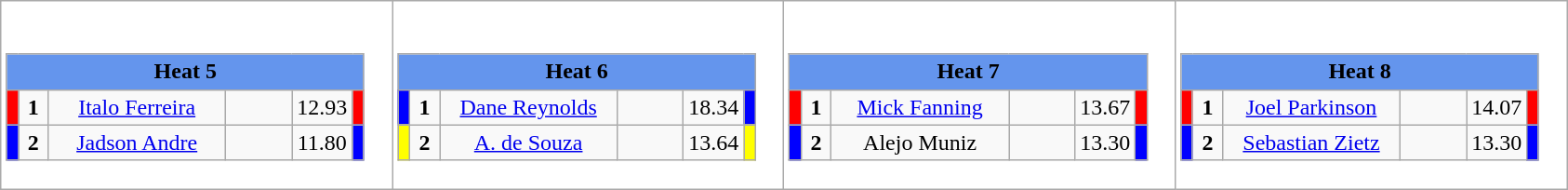<table class="wikitable" style="background:#fff;">
<tr>
<td><div><br><table class="wikitable">
<tr>
<td colspan="6"  style="text-align:center; background:#6495ed;"><strong>Heat 5</strong></td>
</tr>
<tr>
<td style="width:01px; background: #f00;"></td>
<td style="width:14px; text-align:center;"><strong>1</strong></td>
<td style="width:120px; text-align:center;"><a href='#'>Italo Ferreira</a></td>
<td style="width:40px; text-align:center;"></td>
<td style="width:20px; text-align:center;">12.93</td>
<td style="width:01px; background: #f00;"></td>
</tr>
<tr>
<td style="width:01px; background: #00f;"></td>
<td style="width:14px; text-align:center;"><strong>2</strong></td>
<td style="width:120px; text-align:center;"><a href='#'>Jadson Andre</a></td>
<td style="width:40px; text-align:center;"></td>
<td style="width:20px; text-align:center;">11.80</td>
<td style="width:01px; background: #00f;"></td>
</tr>
</table>
</div></td>
<td><div><br><table class="wikitable">
<tr>
<td colspan="6"  style="text-align:center; background:#6495ed;"><strong>Heat 6</strong></td>
</tr>
<tr>
<td style="width:01px; background: #00f;"></td>
<td style="width:14px; text-align:center;"><strong>1</strong></td>
<td style="width:120px; text-align:center;"><a href='#'>Dane Reynolds</a></td>
<td style="width:40px; text-align:center;"></td>
<td style="width:20px; text-align:center;">18.34</td>
<td style="width:01px; background: #00f;"></td>
</tr>
<tr>
<td style="width:01px; background: #ff0;"></td>
<td style="width:14px; text-align:center;"><strong>2</strong></td>
<td style="width:120px; text-align:center;"><a href='#'>A. de Souza</a></td>
<td style="width:40px; text-align:center;"></td>
<td style="width:20px; text-align:center;">13.64</td>
<td style="width:01px; background: #ff0;"></td>
</tr>
</table>
</div></td>
<td><div><br><table class="wikitable">
<tr>
<td colspan="6"  style="text-align:center; background:#6495ed;"><strong>Heat 7</strong></td>
</tr>
<tr>
<td style="width:01px; background: #f00;"></td>
<td style="width:14px; text-align:center;"><strong>1</strong></td>
<td style="width:120px; text-align:center;"><a href='#'>Mick Fanning</a></td>
<td style="width:40px; text-align:center;"></td>
<td style="width:20px; text-align:center;">13.67</td>
<td style="width:01px; background: #f00;"></td>
</tr>
<tr>
<td style="width:01px; background: #00f;"></td>
<td style="width:14px; text-align:center;"><strong>2</strong></td>
<td style="width:120px; text-align:center;">Alejo Muniz</td>
<td style="width:40px; text-align:center;"></td>
<td style="width:20px; text-align:center;">13.30</td>
<td style="width:01px; background: #00f;"></td>
</tr>
</table>
</div></td>
<td><div><br><table class="wikitable">
<tr>
<td colspan="6"  style="text-align:center; background:#6495ed;"><strong>Heat 8</strong></td>
</tr>
<tr>
<td style="width:01px; background: #f00;"></td>
<td style="width:14px; text-align:center;"><strong>1</strong></td>
<td style="width:120px; text-align:center;"><a href='#'>Joel Parkinson</a></td>
<td style="width:40px; text-align:center;"></td>
<td style="width:20px; text-align:center;">14.07</td>
<td style="width:01px; background: #f00;"></td>
</tr>
<tr>
<td style="width:01px; background: #00f;"></td>
<td style="width:14px; text-align:center;"><strong>2</strong></td>
<td style="width:120px; text-align:center;"><a href='#'>Sebastian Zietz</a></td>
<td style="width:40px; text-align:center;"></td>
<td style="width:20px; text-align:center;">13.30</td>
<td style="width:01px; background: #00f;"></td>
</tr>
</table>
</div></td>
</tr>
</table>
